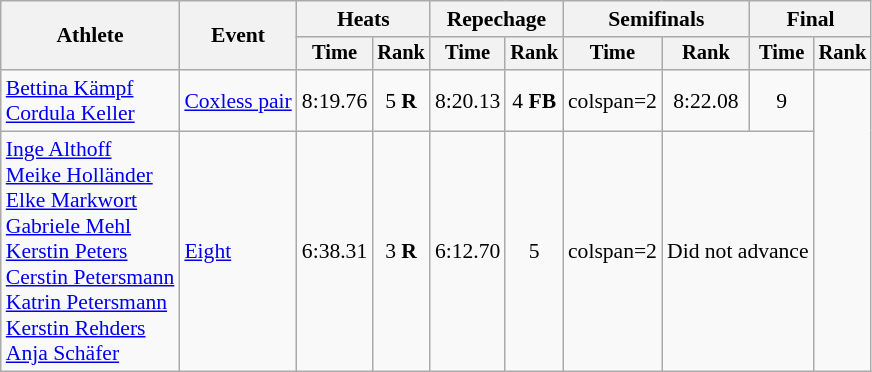<table class="wikitable" style="font-size:90%">
<tr>
<th rowspan="2">Athlete</th>
<th rowspan="2">Event</th>
<th colspan="2">Heats</th>
<th colspan="2">Repechage</th>
<th colspan="2">Semifinals</th>
<th colspan="2">Final</th>
</tr>
<tr style="font-size:95%">
<th>Time</th>
<th>Rank</th>
<th>Time</th>
<th>Rank</th>
<th>Time</th>
<th>Rank</th>
<th>Time</th>
<th>Rank</th>
</tr>
<tr align=center>
<td align=left><a href='#'>Bettina Kämpf</a><br><a href='#'>Cordula Keller</a></td>
<td align=left><a href='#'>Coxless pair</a></td>
<td>8:19.76</td>
<td>5 <strong>R</strong></td>
<td>8:20.13</td>
<td>4 <strong>FB</strong></td>
<td>colspan=2</td>
<td>8:22.08</td>
<td>9</td>
</tr>
<tr align=center>
<td align=left><a href='#'>Inge Althoff</a><br><a href='#'>Meike Holländer</a><br><a href='#'>Elke Markwort</a><br><a href='#'>Gabriele Mehl</a><br><a href='#'>Kerstin Peters</a><br><a href='#'>Cerstin Petersmann</a><br><a href='#'>Katrin Petersmann</a><br><a href='#'>Kerstin Rehders</a><br><a href='#'>Anja Schäfer</a></td>
<td align=left><a href='#'>Eight</a></td>
<td>6:38.31</td>
<td>3 <strong>R</strong></td>
<td>6:12.70</td>
<td>5</td>
<td>colspan=2</td>
<td colspan=2>Did not advance</td>
</tr>
</table>
